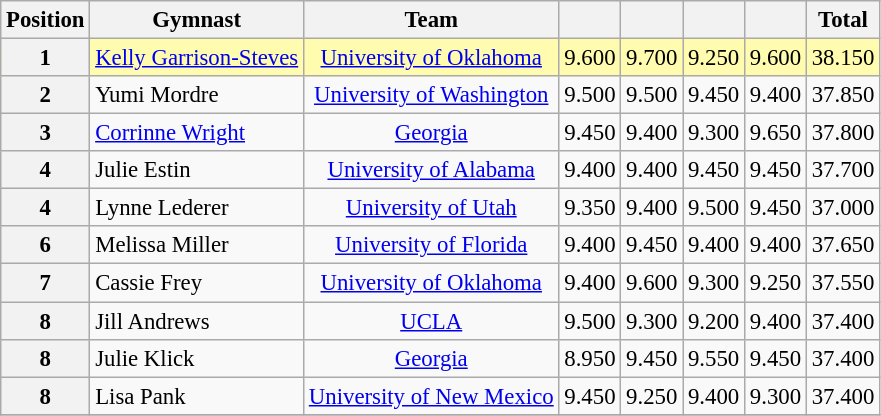<table class="wikitable sortable" style="text-align:center; font-size:95%">
<tr>
<th scope=col>Position</th>
<th scope=col>Gymnast</th>
<th scope=col>Team</th>
<th scope=col></th>
<th scope=col></th>
<th scope=col></th>
<th scope=col></th>
<th scope=col>Total</th>
</tr>
<tr bgcolor=fffcaf>
<th scope=row>1</th>
<td align=left><a href='#'>Kelly Garrison-Steves</a></td>
<td><a href='#'>University of Oklahoma</a></td>
<td>9.600</td>
<td>9.700</td>
<td>9.250</td>
<td>9.600</td>
<td>38.150</td>
</tr>
<tr>
<th scope=row>2</th>
<td align=left>Yumi Mordre</td>
<td><a href='#'>University of Washington</a></td>
<td>9.500</td>
<td>9.500</td>
<td>9.450</td>
<td>9.400</td>
<td>37.850</td>
</tr>
<tr>
<th scope=row>3</th>
<td align=left><a href='#'>Corrinne Wright</a></td>
<td><a href='#'>Georgia</a></td>
<td>9.450</td>
<td>9.400</td>
<td>9.300</td>
<td>9.650</td>
<td>37.800</td>
</tr>
<tr>
<th scope=row>4</th>
<td align=left>Julie Estin</td>
<td><a href='#'>University of Alabama</a></td>
<td>9.400</td>
<td>9.400</td>
<td>9.450</td>
<td>9.450</td>
<td>37.700</td>
</tr>
<tr>
<th scope=row>4</th>
<td align=left>Lynne Lederer</td>
<td><a href='#'>University of Utah</a></td>
<td>9.350</td>
<td>9.400</td>
<td>9.500</td>
<td>9.450</td>
<td>37.000</td>
</tr>
<tr>
<th scope=row>6</th>
<td align=left>Melissa Miller</td>
<td><a href='#'>University of Florida</a></td>
<td>9.400</td>
<td>9.450</td>
<td>9.400</td>
<td>9.400</td>
<td>37.650</td>
</tr>
<tr>
<th scope=row>7</th>
<td align=left>Cassie Frey</td>
<td><a href='#'>University of Oklahoma</a></td>
<td>9.400</td>
<td>9.600</td>
<td>9.300</td>
<td>9.250</td>
<td>37.550</td>
</tr>
<tr>
<th scope=row>8</th>
<td align=left>Jill Andrews</td>
<td><a href='#'>UCLA</a></td>
<td>9.500</td>
<td>9.300</td>
<td>9.200</td>
<td>9.400</td>
<td>37.400</td>
</tr>
<tr>
<th scope=row>8</th>
<td align=left>Julie Klick</td>
<td><a href='#'>Georgia</a></td>
<td>8.950</td>
<td>9.450</td>
<td>9.550</td>
<td>9.450</td>
<td>37.400</td>
</tr>
<tr>
<th scope=row>8</th>
<td align=left>Lisa Pank</td>
<td><a href='#'>University of New Mexico</a></td>
<td>9.450</td>
<td>9.250</td>
<td>9.400</td>
<td>9.300</td>
<td>37.400</td>
</tr>
<tr>
</tr>
</table>
